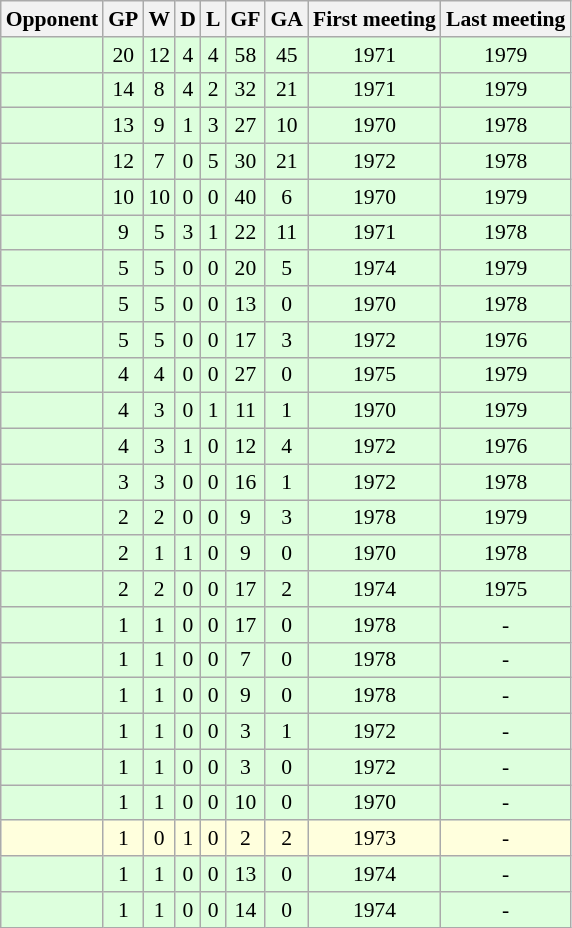<table class="wikitable sortable" style="text-align:center; font-size:90%;">
<tr>
<th>Opponent</th>
<th>GP</th>
<th>W</th>
<th>D</th>
<th>L</th>
<th>GF</th>
<th>GA</th>
<th>First meeting</th>
<th>Last meeting</th>
</tr>
<tr bgcolor="#dfd">
<td></td>
<td>20</td>
<td>12</td>
<td>4</td>
<td>4</td>
<td>58</td>
<td>45</td>
<td>1971</td>
<td>1979</td>
</tr>
<tr bgcolor="#dfd">
<td></td>
<td>14</td>
<td>8</td>
<td>4</td>
<td>2</td>
<td>32</td>
<td>21</td>
<td>1971</td>
<td>1979</td>
</tr>
<tr bgcolor="#dfd">
<td></td>
<td>13</td>
<td>9</td>
<td>1</td>
<td>3</td>
<td>27</td>
<td>10</td>
<td>1970</td>
<td>1978</td>
</tr>
<tr bgcolor="#dfd">
<td></td>
<td>12</td>
<td>7</td>
<td>0</td>
<td>5</td>
<td>30</td>
<td>21</td>
<td>1972</td>
<td>1978</td>
</tr>
<tr bgcolor="#dfd">
<td></td>
<td>10</td>
<td>10</td>
<td>0</td>
<td>0</td>
<td>40</td>
<td>6</td>
<td>1970</td>
<td>1979</td>
</tr>
<tr bgcolor="#dfd">
<td></td>
<td>9</td>
<td>5</td>
<td>3</td>
<td>1</td>
<td>22</td>
<td>11</td>
<td>1971</td>
<td>1978</td>
</tr>
<tr bgcolor="#dfd">
<td></td>
<td>5</td>
<td>5</td>
<td>0</td>
<td>0</td>
<td>20</td>
<td>5</td>
<td>1974</td>
<td>1979</td>
</tr>
<tr bgcolor="#dfd">
<td></td>
<td>5</td>
<td>5</td>
<td>0</td>
<td>0</td>
<td>13</td>
<td>0</td>
<td>1970</td>
<td>1978</td>
</tr>
<tr bgcolor="#dfd">
<td></td>
<td>5</td>
<td>5</td>
<td>0</td>
<td>0</td>
<td>17</td>
<td>3</td>
<td>1972</td>
<td>1976</td>
</tr>
<tr bgcolor="#dfd">
<td></td>
<td>4</td>
<td>4</td>
<td>0</td>
<td>0</td>
<td>27</td>
<td>0</td>
<td>1975</td>
<td>1979</td>
</tr>
<tr bgcolor="#dfd">
<td></td>
<td>4</td>
<td>3</td>
<td>0</td>
<td>1</td>
<td>11</td>
<td>1</td>
<td>1970</td>
<td>1979</td>
</tr>
<tr bgcolor="#dfd">
<td></td>
<td>4</td>
<td>3</td>
<td>1</td>
<td>0</td>
<td>12</td>
<td>4</td>
<td>1972</td>
<td>1976</td>
</tr>
<tr bgcolor="#dfd">
<td></td>
<td>3</td>
<td>3</td>
<td>0</td>
<td>0</td>
<td>16</td>
<td>1</td>
<td>1972</td>
<td>1978</td>
</tr>
<tr bgcolor="#dfd">
<td></td>
<td>2</td>
<td>2</td>
<td>0</td>
<td>0</td>
<td>9</td>
<td>3</td>
<td>1978</td>
<td>1979</td>
</tr>
<tr bgcolor="#dfd">
<td></td>
<td>2</td>
<td>1</td>
<td>1</td>
<td>0</td>
<td>9</td>
<td>0</td>
<td>1970</td>
<td>1978</td>
</tr>
<tr bgcolor="#dfd">
<td></td>
<td>2</td>
<td>2</td>
<td>0</td>
<td>0</td>
<td>17</td>
<td>2</td>
<td>1974</td>
<td>1975</td>
</tr>
<tr bgcolor="#dfd">
<td></td>
<td>1</td>
<td>1</td>
<td>0</td>
<td>0</td>
<td>17</td>
<td>0</td>
<td>1978</td>
<td>-</td>
</tr>
<tr bgcolor="#dfd">
<td></td>
<td>1</td>
<td>1</td>
<td>0</td>
<td>0</td>
<td>7</td>
<td>0</td>
<td>1978</td>
<td>-</td>
</tr>
<tr bgcolor="#dfd">
<td></td>
<td>1</td>
<td>1</td>
<td>0</td>
<td>0</td>
<td>9</td>
<td>0</td>
<td>1978</td>
<td>-</td>
</tr>
<tr bgcolor="#dfd">
<td></td>
<td>1</td>
<td>1</td>
<td>0</td>
<td>0</td>
<td>3</td>
<td>1</td>
<td>1972</td>
<td>-</td>
</tr>
<tr bgcolor="#dfd">
<td></td>
<td>1</td>
<td>1</td>
<td>0</td>
<td>0</td>
<td>3</td>
<td>0</td>
<td>1972</td>
<td>-</td>
</tr>
<tr bgcolor="#dfd">
<td></td>
<td>1</td>
<td>1</td>
<td>0</td>
<td>0</td>
<td>10</td>
<td>0</td>
<td>1970</td>
<td>-</td>
</tr>
<tr bgcolor="#ffd">
<td></td>
<td>1</td>
<td>0</td>
<td>1</td>
<td>0</td>
<td>2</td>
<td>2</td>
<td>1973</td>
<td>-</td>
</tr>
<tr bgcolor="#dfd">
<td></td>
<td>1</td>
<td>1</td>
<td>0</td>
<td>0</td>
<td>13</td>
<td>0</td>
<td>1974</td>
<td>-</td>
</tr>
<tr bgcolor="#dfd">
<td></td>
<td>1</td>
<td>1</td>
<td>0</td>
<td>0</td>
<td>14</td>
<td>0</td>
<td>1974</td>
<td>-</td>
</tr>
</table>
